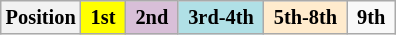<table class="wikitable" style="font-size:85%; text-align:center">
<tr>
<th>Position</th>
<td style="background:yellow;"> <strong>1st</strong> </td>
<td style="background:thistle;"> <strong>2nd</strong> </td>
<td style="background:#b0e0e6;"> <strong>3rd-4th</strong> </td>
<td style="background:#ffebcd;"> <strong>5th-8th</strong> </td>
<td> <strong>9th</strong> </td>
</tr>
</table>
